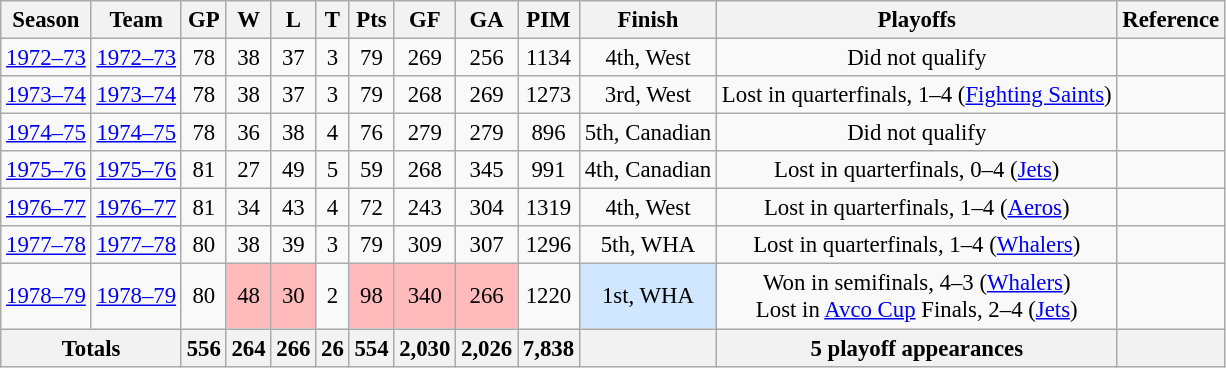<table class="wikitable" style="text-align:center; font-size: 95%">
<tr>
<th>Season</th>
<th>Team</th>
<th>GP</th>
<th>W</th>
<th>L</th>
<th>T</th>
<th>Pts</th>
<th>GF</th>
<th>GA</th>
<th>PIM</th>
<th>Finish</th>
<th>Playoffs</th>
<th>Reference</th>
</tr>
<tr>
<td><a href='#'>1972–73</a></td>
<td><a href='#'>1972–73</a></td>
<td>78</td>
<td>38</td>
<td>37</td>
<td>3</td>
<td>79</td>
<td>269</td>
<td>256</td>
<td>1134</td>
<td>4th, West</td>
<td>Did not qualify</td>
<td align=center></td>
</tr>
<tr>
<td><a href='#'>1973–74</a></td>
<td><a href='#'>1973–74</a></td>
<td>78</td>
<td>38</td>
<td>37</td>
<td>3</td>
<td>79</td>
<td>268</td>
<td>269</td>
<td>1273</td>
<td>3rd, West</td>
<td>Lost in quarterfinals, 1–4 (<a href='#'>Fighting Saints</a>)</td>
<td align=center></td>
</tr>
<tr>
<td><a href='#'>1974–75</a></td>
<td><a href='#'>1974–75</a></td>
<td>78</td>
<td>36</td>
<td>38</td>
<td>4</td>
<td>76</td>
<td>279</td>
<td>279</td>
<td>896</td>
<td>5th, Canadian</td>
<td>Did not qualify</td>
<td align=center></td>
</tr>
<tr>
<td><a href='#'>1975–76</a></td>
<td><a href='#'>1975–76</a></td>
<td>81</td>
<td>27</td>
<td>49</td>
<td>5</td>
<td>59</td>
<td>268</td>
<td>345</td>
<td>991</td>
<td>4th, Canadian</td>
<td>Lost in quarterfinals, 0–4 (<a href='#'>Jets</a>)</td>
<td align=center></td>
</tr>
<tr>
<td><a href='#'>1976–77</a></td>
<td><a href='#'>1976–77</a></td>
<td>81</td>
<td>34</td>
<td>43</td>
<td>4</td>
<td>72</td>
<td>243</td>
<td>304</td>
<td>1319</td>
<td>4th, West</td>
<td>Lost in quarterfinals, 1–4 (<a href='#'>Aeros</a>)</td>
<td align=center></td>
</tr>
<tr>
<td><a href='#'>1977–78</a></td>
<td><a href='#'>1977–78</a></td>
<td>80</td>
<td>38</td>
<td>39</td>
<td>3</td>
<td>79</td>
<td>309</td>
<td>307</td>
<td>1296</td>
<td>5th, WHA</td>
<td>Lost in quarterfinals, 1–4 (<a href='#'>Whalers</a>)</td>
<td align=center></td>
</tr>
<tr>
<td><a href='#'>1978–79</a></td>
<td><a href='#'>1978–79</a></td>
<td>80</td>
<td style="background: #ffbbbb;">48</td>
<td style="background: #ffbbbb;">30</td>
<td>2</td>
<td style="background: #ffbbbb;">98</td>
<td style="background: #ffbbbb;">340</td>
<td style="background: #ffbbbb;">266</td>
<td>1220</td>
<td style="background: #d0e7ff;">1st, WHA</td>
<td>Won in semifinals, 4–3 (<a href='#'>Whalers</a>)<br>Lost in <a href='#'>Avco Cup</a> Finals, 2–4 (<a href='#'>Jets</a>)</td>
<td align=center></td>
</tr>
<tr>
<th colspan="2">Totals</th>
<th>556</th>
<th>264</th>
<th>266</th>
<th>26</th>
<th>554</th>
<th>2,030</th>
<th>2,026</th>
<th>7,838</th>
<th> </th>
<th>5 playoff appearances</th>
<th> </th>
</tr>
</table>
